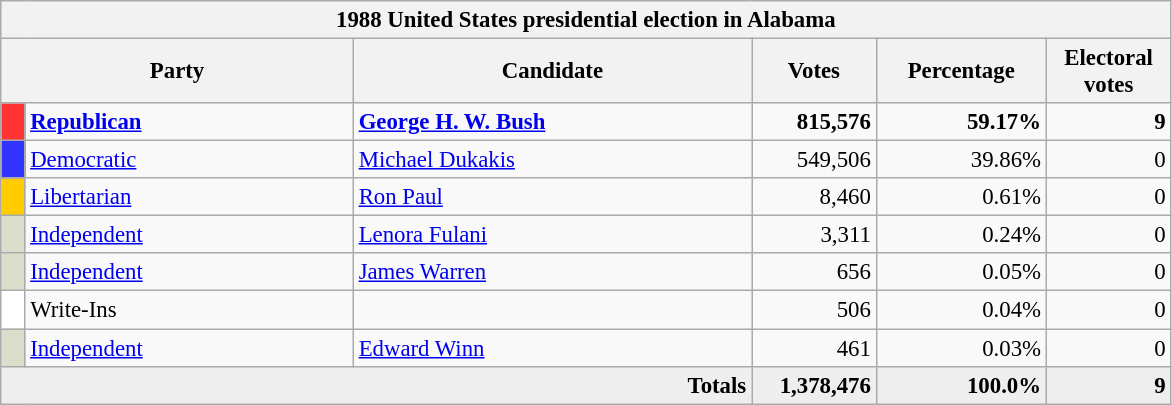<table class="wikitable" style="font-size: 95%;">
<tr>
<th colspan="6">1988 United States presidential election in Alabama</th>
</tr>
<tr>
<th colspan="2" style="width: 15em">Party</th>
<th style="width: 17em">Candidate</th>
<th style="width: 5em">Votes</th>
<th style="width: 7em">Percentage</th>
<th style="width: 5em">Electoral votes</th>
</tr>
<tr>
<th style="background:#f33; width:3px;"></th>
<td style="width: 130px"><strong><a href='#'>Republican</a></strong></td>
<td><strong><a href='#'>George H. W. Bush</a></strong></td>
<td style="text-align:right;"><strong>815,576</strong></td>
<td style="text-align:right;"><strong>59.17%</strong></td>
<td style="text-align:right;"><strong>9</strong></td>
</tr>
<tr>
<th style="background:#33f; width:3px;"></th>
<td style="width: 130px"><a href='#'>Democratic</a></td>
<td><a href='#'>Michael Dukakis</a></td>
<td style="text-align:right;">549,506</td>
<td style="text-align:right;">39.86%</td>
<td style="text-align:right;">0</td>
</tr>
<tr>
<th style="background:#FFCC00; width:3px;"></th>
<td style="width: 130px"><a href='#'>Libertarian</a></td>
<td><a href='#'>Ron Paul</a></td>
<td style="text-align:right;">8,460</td>
<td style="text-align:right;">0.61%</td>
<td style="text-align:right;">0</td>
</tr>
<tr>
<th style="background:#DDDDCC; width:3px;"></th>
<td style="width: 130px"><a href='#'>Independent</a></td>
<td><a href='#'>Lenora Fulani</a></td>
<td style="text-align:right;">3,311</td>
<td style="text-align:right;">0.24%</td>
<td style="text-align:right;">0</td>
</tr>
<tr>
<th style="background:#DDDDCC; width:3px;"></th>
<td style="width: 130px"><a href='#'>Independent</a></td>
<td><a href='#'>James Warren</a></td>
<td style="text-align:right;">656</td>
<td style="text-align:right;">0.05%</td>
<td style="text-align:right;">0</td>
</tr>
<tr>
<th style="background:#FFFFFF; width:3px;"></th>
<td style="width: 130px">Write-Ins</td>
<td></td>
<td style="text-align:right;">506</td>
<td style="text-align:right;">0.04%</td>
<td style="text-align:right;">0</td>
</tr>
<tr>
<th style="background:#DDDDCC; width:3px;"></th>
<td style="width: 130px"><a href='#'>Independent</a></td>
<td><a href='#'>Edward Winn</a></td>
<td style="text-align:right;">461</td>
<td style="text-align:right;">0.03%</td>
<td style="text-align:right;">0</td>
</tr>
<tr style="background:#eee; text-align:right;">
<td colspan="3"><strong>Totals</strong></td>
<td><strong>1,378,476</strong></td>
<td><strong>100.0%</strong></td>
<td><strong>9</strong></td>
</tr>
</table>
